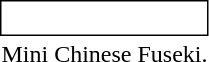<table style="margin:1em;">
<tr>
<td style="border: solid thin; padding: 2px;"><br></td>
</tr>
<tr>
<td style="text-align:center">Mini Chinese Fuseki.</td>
</tr>
</table>
